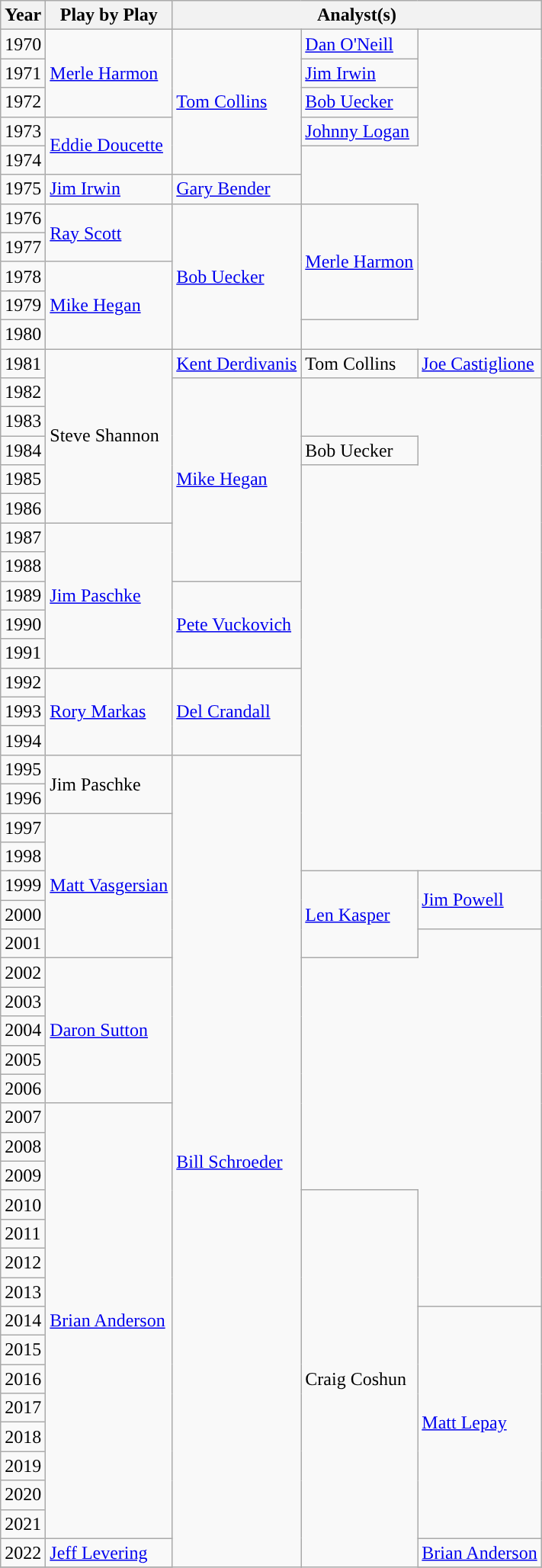<table class=wikitable>
<tr>
<th>Year</th>
<th>Play by Play</th>
<th colspan=3>Analyst(s)</th>
</tr>
<tr>
<td>1970</td>
<td rowspan=3><a href='#'>Merle Harmon</a></td>
<td rowspan=5><a href='#'>Tom Collins</a></td>
<td><a href='#'>Dan O'Neill</a></td>
</tr>
<tr>
<td>1971</td>
<td><a href='#'>Jim Irwin</a></td>
</tr>
<tr>
<td>1972</td>
<td><a href='#'>Bob Uecker</a></td>
</tr>
<tr>
<td>1973</td>
<td rowspan=2><a href='#'>Eddie Doucette</a></td>
<td><a href='#'>Johnny Logan</a></td>
</tr>
<tr>
<td>1974</td>
</tr>
<tr>
<td>1975</td>
<td><a href='#'>Jim Irwin</a></td>
<td><a href='#'>Gary Bender</a></td>
</tr>
<tr>
<td>1976</td>
<td rowspan=2><a href='#'>Ray Scott</a></td>
<td rowspan=5><a href='#'>Bob Uecker</a></td>
<td rowspan=4><a href='#'>Merle Harmon</a></td>
</tr>
<tr>
<td>1977</td>
</tr>
<tr>
<td>1978</td>
<td rowspan=3><a href='#'>Mike Hegan</a></td>
</tr>
<tr>
<td>1979</td>
</tr>
<tr>
<td>1980</td>
</tr>
<tr>
<td>1981</td>
<td rowspan=6>Steve Shannon</td>
<td><a href='#'>Kent Derdivanis</a></td>
<td>Tom Collins</td>
<td><a href='#'>Joe Castiglione</a></td>
</tr>
<tr>
<td>1982</td>
<td rowspan=7><a href='#'>Mike Hegan</a></td>
</tr>
<tr>
<td>1983</td>
</tr>
<tr>
<td>1984</td>
<td rowspan=1>Bob Uecker</td>
</tr>
<tr>
<td>1985</td>
</tr>
<tr>
<td>1986</td>
</tr>
<tr>
<td>1987</td>
<td rowspan=5><a href='#'>Jim Paschke</a></td>
</tr>
<tr>
<td>1988</td>
</tr>
<tr>
<td>1989</td>
<td rowspan=3><a href='#'>Pete Vuckovich</a></td>
</tr>
<tr>
<td>1990</td>
</tr>
<tr>
<td>1991</td>
</tr>
<tr>
<td>1992</td>
<td rowspan=3><a href='#'>Rory Markas</a></td>
<td rowspan=3><a href='#'>Del Crandall</a></td>
</tr>
<tr>
<td>1993</td>
</tr>
<tr>
<td>1994</td>
</tr>
<tr>
<td>1995</td>
<td rowspan=2>Jim Paschke</td>
<td rowspan=51><a href='#'>Bill Schroeder</a></td>
</tr>
<tr>
<td>1996</td>
</tr>
<tr>
<td>1997</td>
<td rowspan=5><a href='#'>Matt Vasgersian</a></td>
</tr>
<tr>
<td>1998</td>
</tr>
<tr>
<td>1999</td>
<td rowspan=3><a href='#'>Len Kasper</a></td>
<td rowspan=2><a href='#'>Jim Powell</a></td>
</tr>
<tr>
<td>2000</td>
</tr>
<tr>
<td>2001</td>
</tr>
<tr>
<td>2002</td>
<td rowspan=5><a href='#'>Daron Sutton</a></td>
</tr>
<tr>
<td>2003</td>
</tr>
<tr>
<td>2004</td>
</tr>
<tr>
<td>2005</td>
</tr>
<tr>
<td>2006</td>
</tr>
<tr>
<td>2007</td>
<td rowspan=15><a href='#'>Brian Anderson</a></td>
</tr>
<tr>
<td>2008</td>
</tr>
<tr>
<td>2009</td>
</tr>
<tr>
<td>2010</td>
<td rowspan=57>Craig Coshun</td>
</tr>
<tr>
<td>2011</td>
</tr>
<tr>
<td>2012</td>
</tr>
<tr>
<td>2013</td>
</tr>
<tr>
<td>2014</td>
<td rowspan=8><a href='#'>Matt Lepay</a></td>
</tr>
<tr>
<td>2015</td>
</tr>
<tr>
<td>2016</td>
</tr>
<tr>
<td>2017</td>
</tr>
<tr>
<td>2018</td>
</tr>
<tr>
<td>2019</td>
</tr>
<tr>
<td>2020</td>
</tr>
<tr>
<td>2021</td>
</tr>
<tr>
<td>2022</td>
<td><a href='#'>Jeff Levering</a></td>
<td><a href='#'>Brian Anderson</a></td>
</tr>
<tr>
</tr>
</table>
